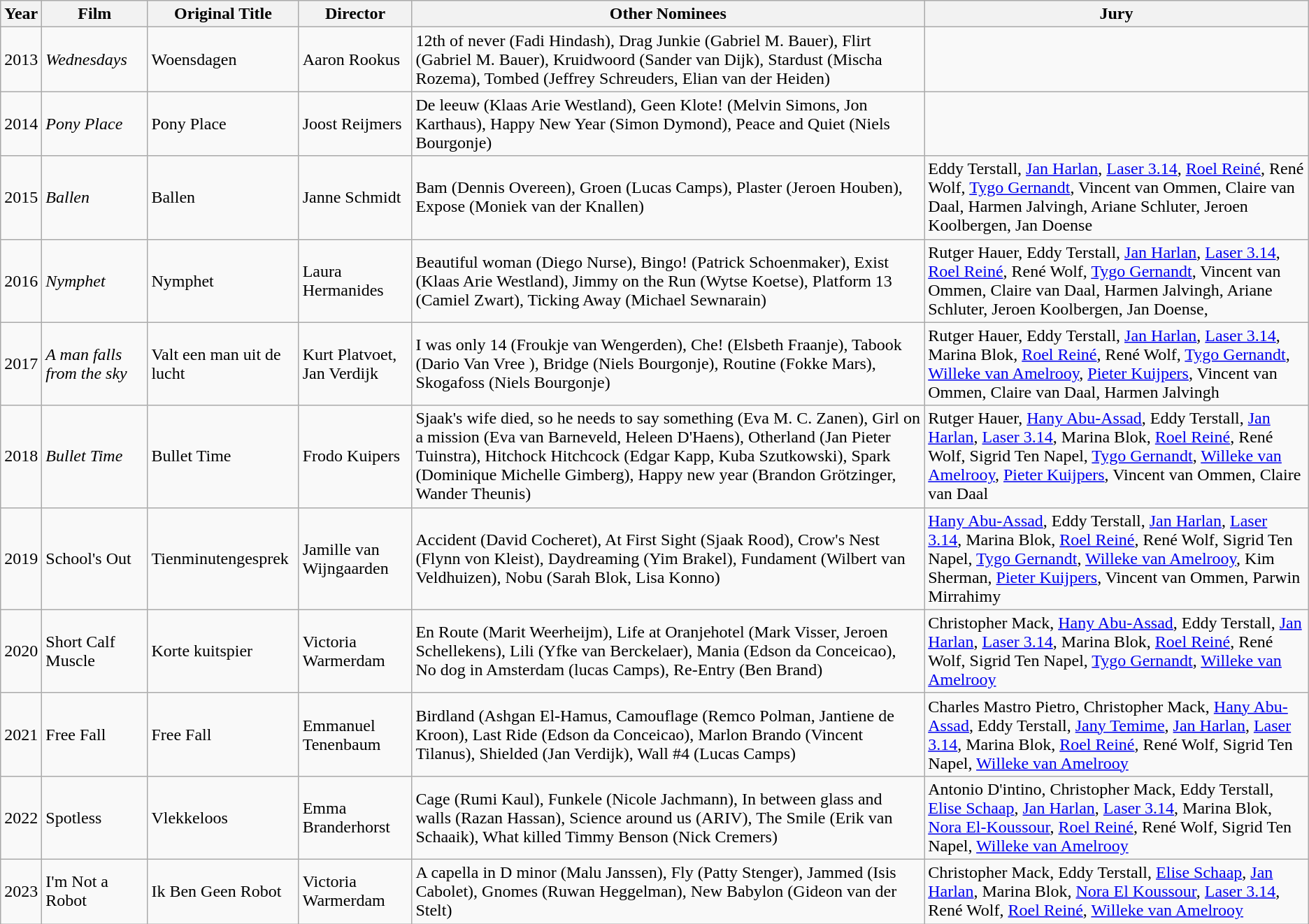<table class="wikitable">
<tr>
<th>Year</th>
<th>Film</th>
<th>Original Title</th>
<th>Director</th>
<th>Other Nominees</th>
<th>Jury</th>
</tr>
<tr>
<td>2013</td>
<td><em>Wednesdays</em></td>
<td>Woensdagen</td>
<td>Aaron Rookus</td>
<td>12th of never (Fadi Hindash), Drag Junkie (Gabriel M. Bauer), Flirt (Gabriel M. Bauer), Kruidwoord (Sander van Dijk), Stardust (Mischa Rozema), Tombed (Jeffrey Schreuders, Elian van der Heiden)</td>
<td></td>
</tr>
<tr>
<td>2014</td>
<td><em>Pony Place</em> </td>
<td>Pony Place</td>
<td>Joost Reijmers</td>
<td>De leeuw (Klaas Arie Westland), Geen Klote! (Melvin Simons, Jon Karthaus), Happy New Year (Simon Dymond), Peace and Quiet (Niels Bourgonje)</td>
<td></td>
</tr>
<tr>
<td>2015</td>
<td><em>Ballen</em> </td>
<td>Ballen</td>
<td>Janne Schmidt</td>
<td>Bam (Dennis Overeen), Groen (Lucas Camps), Plaster (Jeroen Houben), Expose (Moniek van der Knallen)</td>
<td>Eddy Terstall, <a href='#'>Jan Harlan</a>, <a href='#'>Laser 3.14</a>, <a href='#'>Roel Reiné</a>, René Wolf, <a href='#'>Tygo Gernandt</a>, Vincent van Ommen, Claire van Daal, Harmen Jalvingh, Ariane Schluter, Jeroen Koolbergen, Jan Doense</td>
</tr>
<tr>
<td>2016</td>
<td><em>Nymphet</em> </td>
<td>Nymphet</td>
<td>Laura Hermanides</td>
<td>Beautiful woman (Diego Nurse), Bingo! (Patrick Schoenmaker), Exist (Klaas Arie Westland), Jimmy on the Run (Wytse Koetse), Platform 13 (Camiel Zwart), Ticking Away (Michael Sewnarain)</td>
<td>Rutger Hauer, Eddy Terstall, <a href='#'>Jan Harlan</a>, <a href='#'>Laser 3.14</a>, <a href='#'>Roel Reiné</a>, René Wolf, <a href='#'>Tygo Gernandt</a>, Vincent van Ommen, Claire van Daal, Harmen Jalvingh, Ariane Schluter, Jeroen Koolbergen, Jan Doense,</td>
</tr>
<tr>
<td>2017</td>
<td><em>A man falls from the sky</em> </td>
<td>Valt een man uit de lucht</td>
<td>Kurt Platvoet, Jan Verdijk</td>
<td>I was only 14 (Froukje van Wengerden), Che! (Elsbeth Fraanje), Tabook (Dario Van Vree ), Bridge (Niels Bourgonje), Routine (Fokke Mars), Skogafoss (Niels Bourgonje)</td>
<td>Rutger Hauer, Eddy Terstall, <a href='#'>Jan Harlan</a>, <a href='#'>Laser 3.14</a>, Marina Blok, <a href='#'>Roel Reiné</a>, René Wolf, <a href='#'>Tygo Gernandt</a>, <a href='#'>Willeke van Amelrooy</a>, <a href='#'>Pieter Kuijpers</a>, Vincent van Ommen, Claire van Daal, Harmen Jalvingh</td>
</tr>
<tr>
<td>2018</td>
<td><em>Bullet Time</em> </td>
<td>Bullet Time</td>
<td>Frodo Kuipers</td>
<td>Sjaak's wife died, so he needs to say something (Eva M. C. Zanen), Girl on a mission (Eva van Barneveld, Heleen D'Haens), Otherland (Jan Pieter Tuinstra), Hitchock Hitchcock (Edgar Kapp, Kuba Szutkowski), Spark (Dominique Michelle Gimberg), Happy new year (Brandon Grötzinger, Wander Theunis)</td>
<td>Rutger Hauer, <a href='#'>Hany Abu-Assad</a>, Eddy Terstall, <a href='#'>Jan Harlan</a>, <a href='#'>Laser 3.14</a>, Marina Blok, <a href='#'>Roel Reiné</a>, René Wolf, Sigrid Ten Napel, <a href='#'>Tygo Gernandt</a>, <a href='#'>Willeke van Amelrooy</a>, <a href='#'>Pieter Kuijpers</a>, Vincent van Ommen, Claire van Daal</td>
</tr>
<tr>
<td>2019</td>
<td>School's Out</td>
<td>Tienminutengesprek</td>
<td>Jamille van Wijngaarden</td>
<td>Accident (David Cocheret), At First Sight (Sjaak Rood), Crow's Nest (Flynn von Kleist), Daydreaming (Yim Brakel), Fundament (Wilbert van Veldhuizen), Nobu (Sarah Blok, Lisa Konno)</td>
<td><a href='#'>Hany Abu-Assad</a>, Eddy Terstall, <a href='#'>Jan Harlan</a>, <a href='#'>Laser 3.14</a>, Marina Blok, <a href='#'>Roel Reiné</a>, René Wolf, Sigrid Ten Napel, <a href='#'>Tygo Gernandt</a>, <a href='#'>Willeke van Amelrooy</a>, Kim Sherman, <a href='#'>Pieter Kuijpers</a>, Vincent van Ommen, Parwin Mirrahimy</td>
</tr>
<tr>
<td>2020</td>
<td>Short Calf Muscle</td>
<td>Korte kuitspier</td>
<td>Victoria Warmerdam</td>
<td>En Route (Marit Weerheijm), Life at Oranjehotel (Mark Visser, Jeroen Schellekens), Lili (Yfke van Berckelaer), Mania (Edson da Conceicao), No dog in Amsterdam (lucas Camps), Re-Entry (Ben Brand)</td>
<td>Christopher Mack, <a href='#'>Hany Abu-Assad</a>, Eddy Terstall, <a href='#'>Jan Harlan</a>, <a href='#'>Laser 3.14</a>, Marina Blok, <a href='#'>Roel Reiné</a>, René Wolf, Sigrid Ten Napel, <a href='#'>Tygo Gernandt</a>, <a href='#'>Willeke van Amelrooy</a></td>
</tr>
<tr>
<td>2021</td>
<td>Free Fall</td>
<td>Free Fall</td>
<td>Emmanuel Tenenbaum</td>
<td>Birdland (Ashgan El-Hamus, Camouflage (Remco Polman, Jantiene de Kroon), Last Ride (Edson da Conceicao), Marlon Brando (Vincent Tilanus), Shielded (Jan Verdijk), Wall #4 (Lucas Camps)</td>
<td>Charles Mastro Pietro, Christopher Mack, <a href='#'>Hany Abu-Assad</a>, Eddy Terstall, <a href='#'>Jany Temime</a>, <a href='#'>Jan Harlan</a>, <a href='#'>Laser 3.14</a>, Marina Blok, <a href='#'>Roel Reiné</a>, René Wolf, Sigrid Ten Napel, <a href='#'>Willeke van Amelrooy</a></td>
</tr>
<tr>
<td>2022</td>
<td>Spotless</td>
<td>Vlekkeloos</td>
<td>Emma Branderhorst</td>
<td>Cage (Rumi Kaul), Funkele (Nicole Jachmann), In between glass and walls (Razan Hassan), Science around us (ARIV), The Smile (Erik van Schaaik), What killed Timmy Benson (Nick Cremers)</td>
<td>Antonio D'intino, Christopher Mack, Eddy Terstall, <a href='#'>Elise Schaap</a>, <a href='#'>Jan Harlan</a>, <a href='#'>Laser 3.14</a>, Marina Blok, <a href='#'>Nora El-Koussour</a>, <a href='#'>Roel Reiné</a>, René Wolf, Sigrid Ten Napel, <a href='#'>Willeke van Amelrooy</a></td>
</tr>
<tr>
<td>2023</td>
<td>I'm Not a Robot</td>
<td>Ik Ben Geen Robot</td>
<td>Victoria Warmerdam</td>
<td>A capella in D minor (Malu Janssen), Fly (Patty Stenger), Jammed (Isis Cabolet), Gnomes (Ruwan Heggelman), New Babylon (Gideon van der Stelt)</td>
<td>Christopher Mack, Eddy Terstall, <a href='#'>Elise Schaap</a>, <a href='#'>Jan Harlan</a>, Marina Blok, <a href='#'>Nora El Koussour</a>, <a href='#'>Laser 3.14</a>, René Wolf, <a href='#'>Roel Reiné</a>, <a href='#'>Willeke van Amelrooy</a></td>
</tr>
</table>
